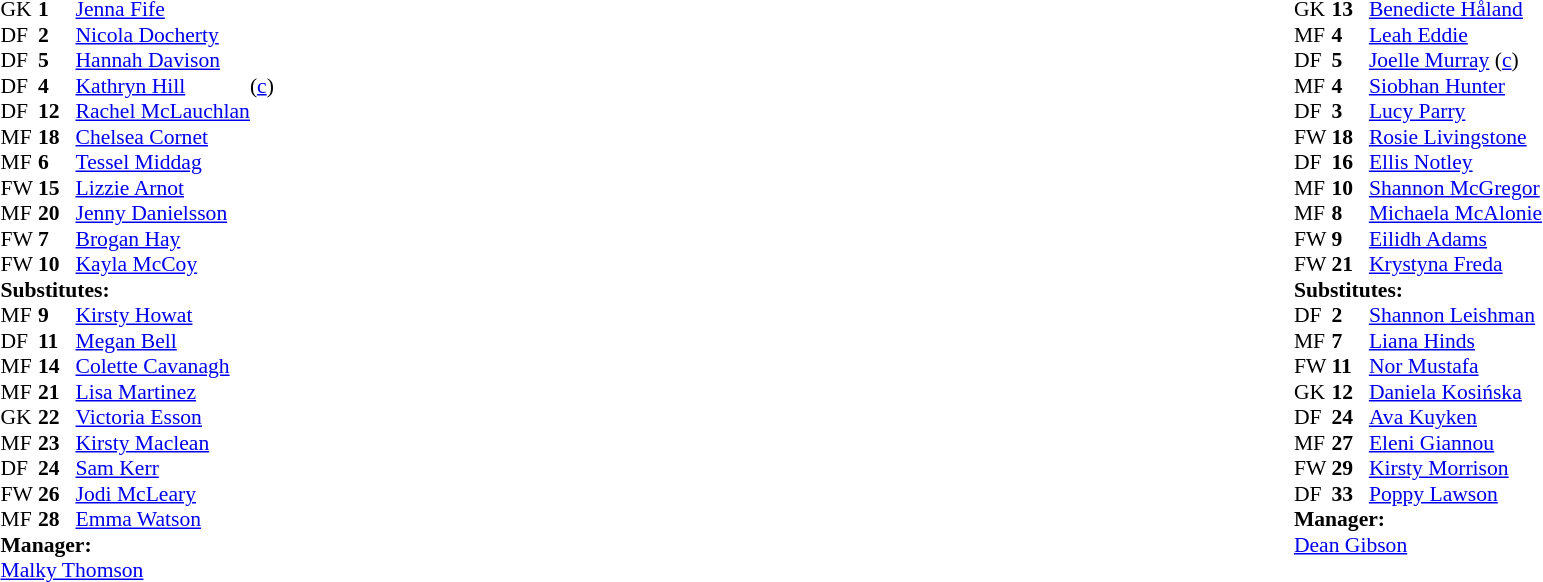<table width="100%">
<tr>
<td valign="top" width="40%"><br><table style="font-size:90%" cellspacing="0" cellpadding="0">
<tr>
<th width=25></th>
<th width=25></th>
</tr>
<tr>
<td>GK</td>
<td><strong>1</strong></td>
<td> <a href='#'>Jenna Fife</a></td>
</tr>
<tr>
<td>DF</td>
<td><strong>2</strong></td>
<td> <a href='#'>Nicola Docherty</a></td>
</tr>
<tr>
<td>DF</td>
<td><strong>5</strong></td>
<td> <a href='#'>Hannah Davison</a></td>
<td></td>
</tr>
<tr>
<td>DF</td>
<td><strong>4</strong></td>
<td> <a href='#'>Kathryn Hill</a></td>
<td> (<a href='#'>c</a>)</td>
</tr>
<tr>
<td>DF</td>
<td><strong>12</strong></td>
<td> <a href='#'>Rachel McLauchlan</a></td>
</tr>
<tr>
<td>MF</td>
<td><strong>18</strong></td>
<td> <a href='#'>Chelsea Cornet</a></td>
</tr>
<tr>
<td>MF</td>
<td><strong>6</strong></td>
<td> <a href='#'>Tessel Middag</a></td>
<td></td>
</tr>
<tr>
<td>FW</td>
<td><strong>15</strong></td>
<td> <a href='#'>Lizzie Arnot</a></td>
</tr>
<tr>
<td>MF</td>
<td><strong>20</strong></td>
<td> <a href='#'>Jenny Danielsson</a></td>
<td></td>
</tr>
<tr>
<td>FW</td>
<td><strong>7</strong></td>
<td> <a href='#'>Brogan Hay</a></td>
<td></td>
</tr>
<tr>
<td>FW</td>
<td><strong>10</strong></td>
<td> <a href='#'>Kayla McCoy</a></td>
<td></td>
</tr>
<tr>
<td colspan="4"><strong>Substitutes:</strong></td>
</tr>
<tr>
<td>MF</td>
<td><strong>9</strong></td>
<td> <a href='#'>Kirsty Howat</a></td>
<td></td>
<td></td>
</tr>
<tr>
<td>DF</td>
<td><strong>11</strong></td>
<td> <a href='#'>Megan Bell</a></td>
</tr>
<tr>
<td>MF</td>
<td><strong>14</strong></td>
<td> <a href='#'>Colette Cavanagh</a></td>
<td></td>
<td></td>
</tr>
<tr>
<td>MF</td>
<td><strong>21</strong></td>
<td> <a href='#'>Lisa Martinez</a></td>
<td></td>
<td></td>
</tr>
<tr>
<td>GK</td>
<td><strong>22</strong></td>
<td> <a href='#'>Victoria Esson</a></td>
</tr>
<tr>
<td>MF</td>
<td><strong>23</strong></td>
<td> <a href='#'>Kirsty Maclean</a></td>
<td></td>
<td></td>
</tr>
<tr>
<td>DF</td>
<td><strong>24</strong></td>
<td> <a href='#'>Sam Kerr</a></td>
<td></td>
<td></td>
</tr>
<tr>
<td>FW</td>
<td><strong>26</strong></td>
<td> <a href='#'>Jodi McLeary</a></td>
</tr>
<tr>
<td>MF</td>
<td><strong>28</strong></td>
<td> <a href='#'> Emma Watson</a></td>
<td></td>
<td></td>
</tr>
<tr>
<td colspan="4"><strong>Manager:</strong></td>
</tr>
<tr>
<td colspan="4"> <a href='#'>Malky Thomson</a></td>
</tr>
</table>
</td>
<td valign="top"></td>
<td valign="top" width="50%"><br><table style="font-size:90%; margin:auto" cellspacing="0" cellpadding="0">
<tr>
<th width=25></th>
<th width=25></th>
</tr>
<tr>
<td>GK</td>
<td><strong>13</strong></td>
<td> <a href='#'>Benedicte Håland</a></td>
</tr>
<tr>
<td>MF</td>
<td><strong>4</strong></td>
<td> <a href='#'>Leah Eddie</a></td>
</tr>
<tr>
<td>DF</td>
<td><strong>5</strong></td>
<td> <a href='#'>Joelle Murray</a> (<a href='#'>c</a>)</td>
</tr>
<tr>
<td>MF</td>
<td><strong>4</strong></td>
<td> <a href='#'>Siobhan Hunter</a></td>
</tr>
<tr>
<td>DF</td>
<td><strong>3</strong></td>
<td> <a href='#'>Lucy Parry</a></td>
</tr>
<tr>
<td>FW</td>
<td><strong>18</strong></td>
<td> <a href='#'>Rosie Livingstone</a></td>
<td></td>
</tr>
<tr>
<td>DF</td>
<td><strong>16</strong></td>
<td> <a href='#'>Ellis Notley</a></td>
</tr>
<tr>
<td>MF</td>
<td><strong>10</strong></td>
<td> <a href='#'>Shannon McGregor</a></td>
</tr>
<tr>
<td>MF</td>
<td><strong>8</strong></td>
<td> <a href='#'>Michaela McAlonie</a></td>
</tr>
<tr>
<td>FW</td>
<td><strong>9</strong></td>
<td> <a href='#'>Eilidh Adams</a></td>
</tr>
<tr>
<td>FW</td>
<td><strong>21</strong></td>
<td> <a href='#'>Krystyna Freda</a></td>
<td></td>
</tr>
<tr>
<td colspan="4"><strong>Substitutes:</strong></td>
</tr>
<tr>
<td>DF</td>
<td><strong>2</strong></td>
<td> <a href='#'>Shannon Leishman</a></td>
</tr>
<tr>
<td>MF</td>
<td><strong>7</strong></td>
<td> <a href='#'>Liana Hinds</a></td>
<td></td>
<td></td>
</tr>
<tr>
<td>FW</td>
<td><strong>11</strong></td>
<td> <a href='#'>Nor Mustafa</a></td>
<td></td>
<td></td>
</tr>
<tr>
<td>GK</td>
<td><strong>12</strong></td>
<td> <a href='#'>Daniela Kosińska</a></td>
</tr>
<tr>
<td>DF</td>
<td><strong>24</strong></td>
<td> <a href='#'>Ava Kuyken</a></td>
</tr>
<tr>
<td>MF</td>
<td><strong>27</strong></td>
<td> <a href='#'>Eleni Giannou</a></td>
</tr>
<tr>
<td>FW</td>
<td><strong>29</strong></td>
<td> <a href='#'>Kirsty Morrison</a></td>
</tr>
<tr>
<td>DF</td>
<td><strong>33</strong></td>
<td> <a href='#'>Poppy Lawson</a></td>
</tr>
<tr>
<td colspan="4"><strong>Manager:</strong></td>
</tr>
<tr>
<td colspan="4"> <a href='#'>Dean Gibson</a></td>
</tr>
</table>
</td>
</tr>
</table>
